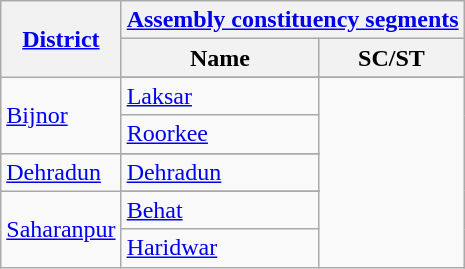<table class="wikitable sortable">
<tr>
<th rowspan="2"><a href='#'>District</a></th>
<th colspan="2"><a href='#'>Assembly constituency segments</a></th>
</tr>
<tr>
<th>Name</th>
<th>SC/ST</th>
</tr>
<tr>
<td rowspan="3"><a href='#'>Bijnor</a></td>
</tr>
<tr>
<td><a href='#'>Laksar</a></td>
<td rowspan="8"></td>
</tr>
<tr>
<td><a href='#'>Roorkee</a></td>
</tr>
<tr>
<td rowspan="2"><a href='#'>Dehradun</a></td>
</tr>
<tr>
<td><a href='#'>Dehradun</a></td>
</tr>
<tr>
<td rowspan="3"><a href='#'>Saharanpur</a></td>
</tr>
<tr>
<td><a href='#'>Behat</a></td>
</tr>
<tr>
<td><a href='#'>Haridwar</a></td>
</tr>
</table>
